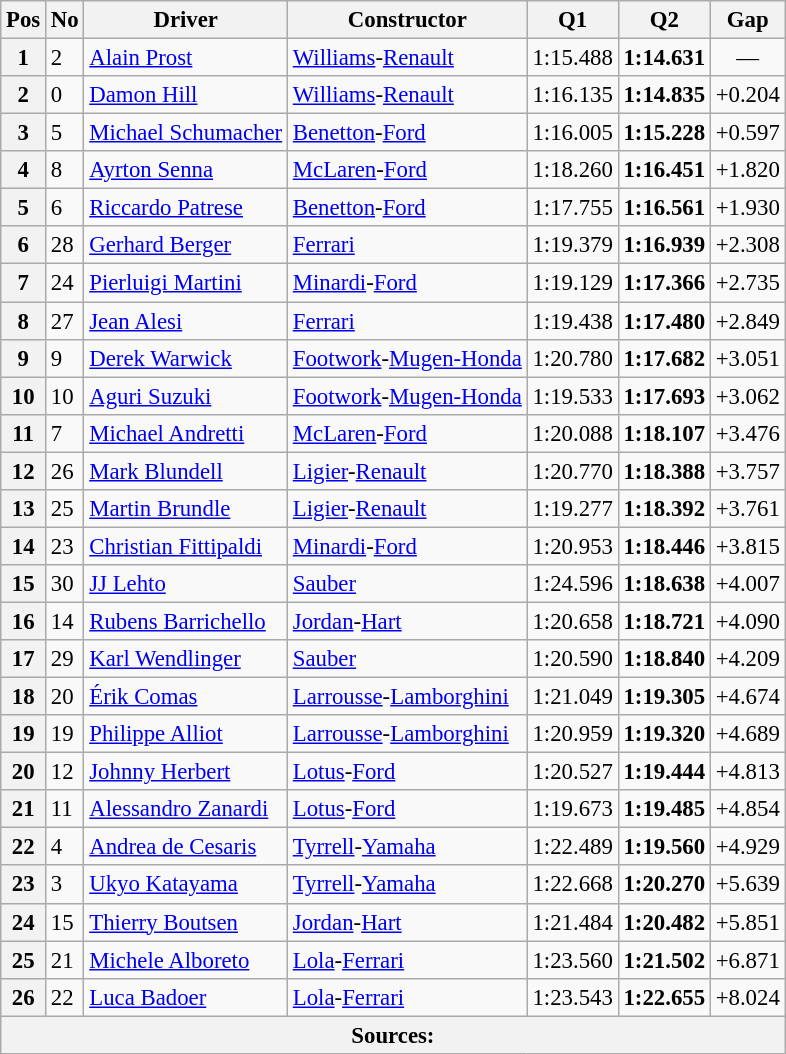<table class="wikitable sortable" style="font-size: 95%;">
<tr>
<th>Pos</th>
<th>No</th>
<th>Driver</th>
<th>Constructor</th>
<th>Q1</th>
<th>Q2</th>
<th>Gap</th>
</tr>
<tr>
<th>1</th>
<td>2</td>
<td> <a href='#'>Alain Prost</a></td>
<td><a href='#'>Williams</a>-<a href='#'>Renault</a></td>
<td>1:15.488</td>
<td><strong>1:14.631</strong></td>
<td align="center">—</td>
</tr>
<tr>
<th>2</th>
<td>0</td>
<td> <a href='#'>Damon Hill</a></td>
<td><a href='#'>Williams</a>-<a href='#'>Renault</a></td>
<td>1:16.135</td>
<td><strong>1:14.835</strong></td>
<td>+0.204</td>
</tr>
<tr>
<th>3</th>
<td>5</td>
<td> <a href='#'>Michael Schumacher</a></td>
<td><a href='#'>Benetton</a>-<a href='#'>Ford</a></td>
<td>1:16.005</td>
<td><strong>1:15.228</strong></td>
<td>+0.597</td>
</tr>
<tr>
<th>4</th>
<td>8</td>
<td> <a href='#'>Ayrton Senna</a></td>
<td><a href='#'>McLaren</a>-<a href='#'>Ford</a></td>
<td>1:18.260</td>
<td><strong>1:16.451</strong></td>
<td>+1.820</td>
</tr>
<tr>
<th>5</th>
<td>6</td>
<td> <a href='#'>Riccardo Patrese</a></td>
<td><a href='#'>Benetton</a>-<a href='#'>Ford</a></td>
<td>1:17.755</td>
<td><strong>1:16.561</strong></td>
<td>+1.930</td>
</tr>
<tr>
<th>6</th>
<td>28</td>
<td> <a href='#'>Gerhard Berger</a></td>
<td><a href='#'>Ferrari</a></td>
<td>1:19.379</td>
<td><strong>1:16.939</strong></td>
<td>+2.308</td>
</tr>
<tr>
<th>7</th>
<td>24</td>
<td> <a href='#'>Pierluigi Martini</a></td>
<td><a href='#'>Minardi</a>-<a href='#'>Ford</a></td>
<td>1:19.129</td>
<td><strong>1:17.366</strong></td>
<td>+2.735</td>
</tr>
<tr>
<th>8</th>
<td>27</td>
<td> <a href='#'>Jean Alesi</a></td>
<td><a href='#'>Ferrari</a></td>
<td>1:19.438</td>
<td><strong>1:17.480</strong></td>
<td>+2.849</td>
</tr>
<tr>
<th>9</th>
<td>9</td>
<td> <a href='#'>Derek Warwick</a></td>
<td><a href='#'>Footwork</a>-<a href='#'>Mugen-Honda</a></td>
<td>1:20.780</td>
<td><strong>1:17.682</strong></td>
<td>+3.051</td>
</tr>
<tr>
<th>10</th>
<td>10</td>
<td> <a href='#'>Aguri Suzuki</a></td>
<td><a href='#'>Footwork</a>-<a href='#'>Mugen-Honda</a></td>
<td>1:19.533</td>
<td><strong>1:17.693</strong></td>
<td>+3.062</td>
</tr>
<tr>
<th>11</th>
<td>7</td>
<td> <a href='#'>Michael Andretti</a></td>
<td><a href='#'>McLaren</a>-<a href='#'>Ford</a></td>
<td>1:20.088</td>
<td><strong>1:18.107</strong></td>
<td>+3.476</td>
</tr>
<tr>
<th>12</th>
<td>26</td>
<td> <a href='#'>Mark Blundell</a></td>
<td><a href='#'>Ligier</a>-<a href='#'>Renault</a></td>
<td>1:20.770</td>
<td><strong>1:18.388</strong></td>
<td>+3.757</td>
</tr>
<tr>
<th>13</th>
<td>25</td>
<td> <a href='#'>Martin Brundle</a></td>
<td><a href='#'>Ligier</a>-<a href='#'>Renault</a></td>
<td>1:19.277</td>
<td><strong>1:18.392</strong></td>
<td>+3.761</td>
</tr>
<tr>
<th>14</th>
<td>23</td>
<td> <a href='#'>Christian Fittipaldi</a></td>
<td><a href='#'>Minardi</a>-<a href='#'>Ford</a></td>
<td>1:20.953</td>
<td><strong>1:18.446</strong></td>
<td>+3.815</td>
</tr>
<tr>
<th>15</th>
<td>30</td>
<td> <a href='#'>JJ Lehto</a></td>
<td><a href='#'>Sauber</a></td>
<td>1:24.596</td>
<td><strong>1:18.638</strong></td>
<td>+4.007</td>
</tr>
<tr>
<th>16</th>
<td>14</td>
<td> <a href='#'>Rubens Barrichello</a></td>
<td><a href='#'>Jordan</a>-<a href='#'>Hart</a></td>
<td>1:20.658</td>
<td><strong>1:18.721</strong></td>
<td>+4.090</td>
</tr>
<tr>
<th>17</th>
<td>29</td>
<td> <a href='#'>Karl Wendlinger</a></td>
<td><a href='#'>Sauber</a></td>
<td>1:20.590</td>
<td><strong>1:18.840</strong></td>
<td>+4.209</td>
</tr>
<tr>
<th>18</th>
<td>20</td>
<td> <a href='#'>Érik Comas</a></td>
<td><a href='#'>Larrousse</a>-<a href='#'>Lamborghini</a></td>
<td>1:21.049</td>
<td><strong>1:19.305</strong></td>
<td>+4.674</td>
</tr>
<tr>
<th>19</th>
<td>19</td>
<td> <a href='#'>Philippe Alliot</a></td>
<td><a href='#'>Larrousse</a>-<a href='#'>Lamborghini</a></td>
<td>1:20.959</td>
<td><strong>1:19.320</strong></td>
<td>+4.689</td>
</tr>
<tr>
<th>20</th>
<td>12</td>
<td> <a href='#'>Johnny Herbert</a></td>
<td><a href='#'>Lotus</a>-<a href='#'>Ford</a></td>
<td>1:20.527</td>
<td><strong>1:19.444</strong></td>
<td>+4.813</td>
</tr>
<tr>
<th>21</th>
<td>11</td>
<td> <a href='#'>Alessandro Zanardi</a></td>
<td><a href='#'>Lotus</a>-<a href='#'>Ford</a></td>
<td>1:19.673</td>
<td><strong>1:19.485</strong></td>
<td>+4.854</td>
</tr>
<tr>
<th>22</th>
<td>4</td>
<td> <a href='#'>Andrea de Cesaris</a></td>
<td><a href='#'>Tyrrell</a>-<a href='#'>Yamaha</a></td>
<td>1:22.489</td>
<td><strong>1:19.560</strong></td>
<td>+4.929</td>
</tr>
<tr>
<th>23</th>
<td>3</td>
<td> <a href='#'>Ukyo Katayama</a></td>
<td><a href='#'>Tyrrell</a>-<a href='#'>Yamaha</a></td>
<td>1:22.668</td>
<td><strong>1:20.270</strong></td>
<td>+5.639</td>
</tr>
<tr>
<th>24</th>
<td>15</td>
<td> <a href='#'>Thierry Boutsen</a></td>
<td><a href='#'>Jordan</a>-<a href='#'>Hart</a></td>
<td>1:21.484</td>
<td><strong>1:20.482</strong></td>
<td>+5.851</td>
</tr>
<tr>
<th>25</th>
<td>21</td>
<td> <a href='#'>Michele Alboreto</a></td>
<td><a href='#'>Lola</a>-<a href='#'>Ferrari</a></td>
<td>1:23.560</td>
<td><strong>1:21.502</strong></td>
<td>+6.871</td>
</tr>
<tr>
<th>26</th>
<td>22</td>
<td> <a href='#'>Luca Badoer</a></td>
<td><a href='#'>Lola</a>-<a href='#'>Ferrari</a></td>
<td>1:23.543</td>
<td><strong>1:22.655</strong></td>
<td>+8.024</td>
</tr>
<tr>
<th colspan="7">Sources:</th>
</tr>
</table>
